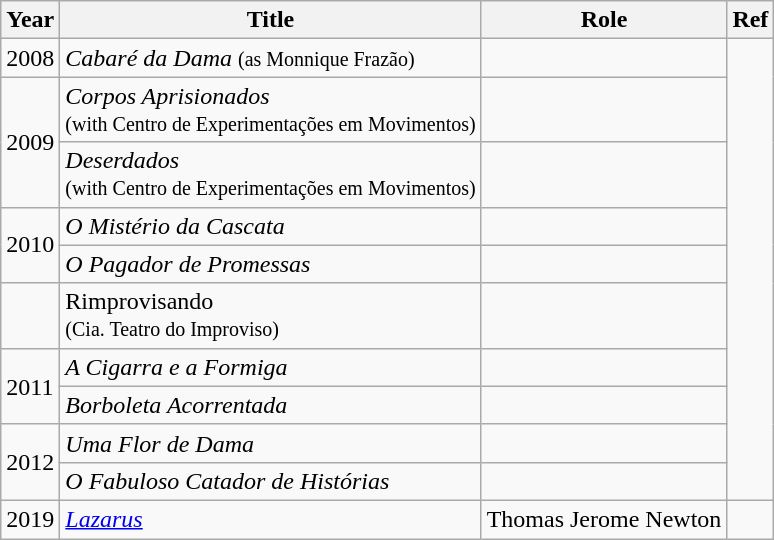<table class="wikitable">
<tr>
<th>Year</th>
<th>Title</th>
<th>Role</th>
<th>Ref</th>
</tr>
<tr>
<td>2008</td>
<td><em>Cabaré da Dama</em> <small>(as Monnique Frazão)</small></td>
<td></td>
<td rowspan="10"></td>
</tr>
<tr>
<td rowspan="2">2009</td>
<td><em>Corpos Aprisionados</em> <br><small>(with Centro de Experimentações em Movimentos)</small></td>
<td></td>
</tr>
<tr>
<td><em>Deserdados</em>  <br><small>(with Centro de Experimentações em Movimentos)</small></td>
<td></td>
</tr>
<tr>
<td rowspan="2">2010</td>
<td><em>O Mistério da Cascata</em></td>
<td></td>
</tr>
<tr>
<td><em>O Pagador de Promessas</em></td>
<td></td>
</tr>
<tr>
<td></td>
<td>Rimprovisando <br><small>(Cia. Teatro do Improviso)</small></td>
<td></td>
</tr>
<tr>
<td rowspan="2">2011</td>
<td><em>A Cigarra e a Formiga</em></td>
<td></td>
</tr>
<tr>
<td><em>Borboleta Acorrentada</em></td>
<td></td>
</tr>
<tr>
<td rowspan="2">2012</td>
<td><em>Uma Flor de Dama</em></td>
<td></td>
</tr>
<tr>
<td><em>O Fabuloso Catador de Histórias</em></td>
<td></td>
</tr>
<tr>
<td>2019</td>
<td><em><a href='#'>Lazarus</a></em></td>
<td>Thomas Jerome Newton</td>
<td></td>
</tr>
</table>
